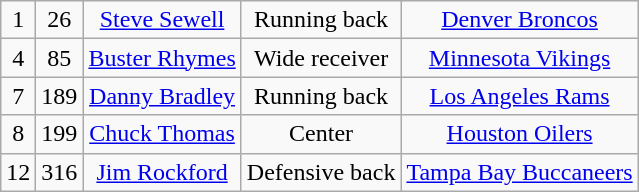<table class="wikitable" style="text-align:center">
<tr>
<td>1</td>
<td>26</td>
<td><a href='#'>Steve Sewell</a></td>
<td>Running back</td>
<td><a href='#'>Denver Broncos</a></td>
</tr>
<tr>
<td>4</td>
<td>85</td>
<td><a href='#'>Buster Rhymes</a></td>
<td>Wide receiver</td>
<td><a href='#'>Minnesota Vikings</a></td>
</tr>
<tr>
<td>7</td>
<td>189</td>
<td><a href='#'>Danny Bradley</a></td>
<td>Running back</td>
<td><a href='#'>Los Angeles Rams</a></td>
</tr>
<tr>
<td>8</td>
<td>199</td>
<td><a href='#'>Chuck Thomas</a></td>
<td>Center</td>
<td><a href='#'>Houston Oilers</a></td>
</tr>
<tr>
<td>12</td>
<td>316</td>
<td><a href='#'>Jim Rockford</a></td>
<td>Defensive back</td>
<td><a href='#'>Tampa Bay Buccaneers</a></td>
</tr>
</table>
